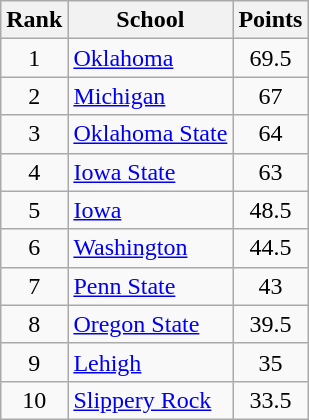<table class="wikitable" style="text-align:center">
<tr>
<th>Rank</th>
<th>School</th>
<th>Points</th>
</tr>
<tr>
<td>1</td>
<td align=left><a href='#'>Oklahoma</a></td>
<td>69.5</td>
</tr>
<tr>
<td>2</td>
<td align=left><a href='#'>Michigan</a></td>
<td>67</td>
</tr>
<tr>
<td>3</td>
<td align=left><a href='#'>Oklahoma State</a></td>
<td>64</td>
</tr>
<tr>
<td>4</td>
<td align=left><a href='#'>Iowa State</a></td>
<td>63</td>
</tr>
<tr>
<td>5</td>
<td align=left><a href='#'>Iowa</a></td>
<td>48.5</td>
</tr>
<tr>
<td>6</td>
<td align=left><a href='#'>Washington</a></td>
<td>44.5</td>
</tr>
<tr>
<td>7</td>
<td align=left><a href='#'>Penn State</a></td>
<td>43</td>
</tr>
<tr>
<td>8</td>
<td align=left><a href='#'>Oregon State</a></td>
<td>39.5</td>
</tr>
<tr>
<td>9</td>
<td align=left><a href='#'>Lehigh</a></td>
<td>35</td>
</tr>
<tr>
<td>10</td>
<td align=left><a href='#'>Slippery Rock</a></td>
<td>33.5</td>
</tr>
</table>
